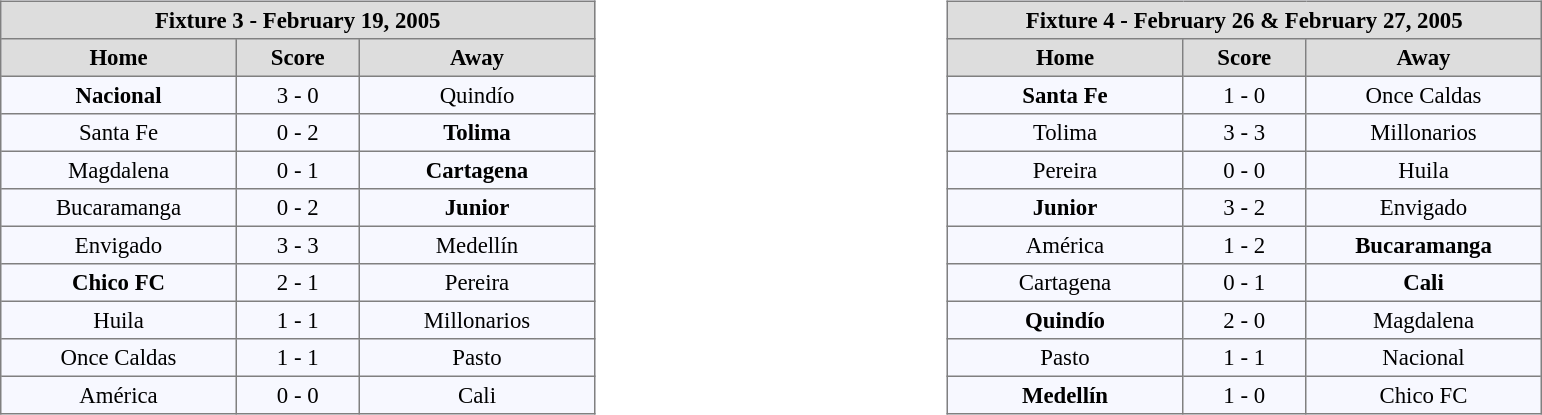<table width=100%>
<tr>
<td valign=top width=50% align=left><br><table align=center bgcolor="#f7f8ff" cellpadding="3" cellspacing="0" border="1" style="font-size: 95%; border: gray solid 1px; border-collapse: collapse;">
<tr align=center bgcolor=#DDDDDD style="color:black;">
<th colspan=3 align=center>Fixture 3 - February 19, 2005</th>
</tr>
<tr align=center bgcolor=#DDDDDD style="color:black;">
<th width="150">Home</th>
<th width="75">Score</th>
<th width="150">Away</th>
</tr>
<tr align=center>
<td><strong>Nacional</strong></td>
<td>3 - 0</td>
<td>Quindío</td>
</tr>
<tr align=center>
<td>Santa Fe</td>
<td>0 - 2</td>
<td><strong>Tolima</strong></td>
</tr>
<tr align=center>
<td>Magdalena</td>
<td>0 - 1</td>
<td><strong>Cartagena</strong></td>
</tr>
<tr align=center>
<td>Bucaramanga</td>
<td>0 - 2</td>
<td><strong>Junior</strong></td>
</tr>
<tr align=center>
<td>Envigado</td>
<td>3 - 3</td>
<td>Medellín</td>
</tr>
<tr align=center>
<td><strong>Chico FC</strong></td>
<td>2 - 1</td>
<td>Pereira</td>
</tr>
<tr align=center>
<td>Huila</td>
<td>1 - 1</td>
<td>Millonarios</td>
</tr>
<tr align=center>
<td>Once Caldas</td>
<td>1 - 1</td>
<td>Pasto</td>
</tr>
<tr align=center>
<td>América</td>
<td>0 - 0</td>
<td>Cali</td>
</tr>
</table>
</td>
<td valign=top width=50% align=left><br><table align=center bgcolor="#f7f8ff" cellpadding="3" cellspacing="0" border="1" style="font-size: 95%; border: gray solid 1px; border-collapse: collapse;">
<tr align=center bgcolor=#DDDDDD style="color:black;">
<th colspan=3 align=center>Fixture 4 - February 26 & February 27, 2005</th>
</tr>
<tr align=center bgcolor=#DDDDDD style="color:black;">
<th width="150">Home</th>
<th width="75">Score</th>
<th width="150">Away</th>
</tr>
<tr align=center>
<td><strong>Santa Fe</strong></td>
<td>1 - 0</td>
<td>Once Caldas</td>
</tr>
<tr align=center>
<td>Tolima</td>
<td>3 - 3</td>
<td>Millonarios</td>
</tr>
<tr align=center>
<td>Pereira</td>
<td>0 - 0</td>
<td>Huila</td>
</tr>
<tr align=center>
<td><strong>Junior</strong></td>
<td>3 - 2</td>
<td>Envigado</td>
</tr>
<tr align=center>
<td>América</td>
<td>1 - 2</td>
<td><strong>Bucaramanga</strong></td>
</tr>
<tr align=center>
<td>Cartagena</td>
<td>0 - 1</td>
<td><strong>Cali</strong></td>
</tr>
<tr align=center>
<td><strong>Quindío</strong></td>
<td>2 - 0</td>
<td>Magdalena</td>
</tr>
<tr align=center>
<td>Pasto</td>
<td>1 - 1</td>
<td>Nacional</td>
</tr>
<tr align=center>
<td><strong>Medellín</strong></td>
<td>1 - 0</td>
<td>Chico FC</td>
</tr>
</table>
</td>
</tr>
</table>
